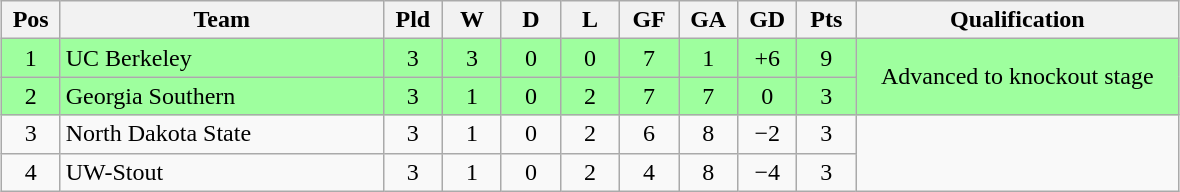<table class="wikitable" style="text-align:center; margin: 1em auto">
<tr>
<th style="width:2em">Pos</th>
<th style="width:13em">Team</th>
<th style="width:2em">Pld</th>
<th style="width:2em">W</th>
<th style="width:2em">D</th>
<th style="width:2em">L</th>
<th style="width:2em">GF</th>
<th style="width:2em">GA</th>
<th style="width:2em">GD</th>
<th style="width:2em">Pts</th>
<th style="width:13em">Qualification</th>
</tr>
<tr bgcolor="#9eff9e">
<td>1</td>
<td style="text-align:left">UC Berkeley</td>
<td>3</td>
<td>3</td>
<td>0</td>
<td>0</td>
<td>7</td>
<td>1</td>
<td>+6</td>
<td>9</td>
<td rowspan="2">Advanced to knockout stage</td>
</tr>
<tr bgcolor="#9eff9e">
<td>2</td>
<td style="text-align:left">Georgia Southern</td>
<td>3</td>
<td>1</td>
<td>0</td>
<td>2</td>
<td>7</td>
<td>7</td>
<td>0</td>
<td>3</td>
</tr>
<tr>
<td>3</td>
<td style="text-align:left">North Dakota State</td>
<td>3</td>
<td>1</td>
<td>0</td>
<td>2</td>
<td>6</td>
<td>8</td>
<td>−2</td>
<td>3</td>
<td rowspan="2"></td>
</tr>
<tr>
<td>4</td>
<td style="text-align:left">UW-Stout</td>
<td>3</td>
<td>1</td>
<td>0</td>
<td>2</td>
<td>4</td>
<td>8</td>
<td>−4</td>
<td>3</td>
</tr>
</table>
